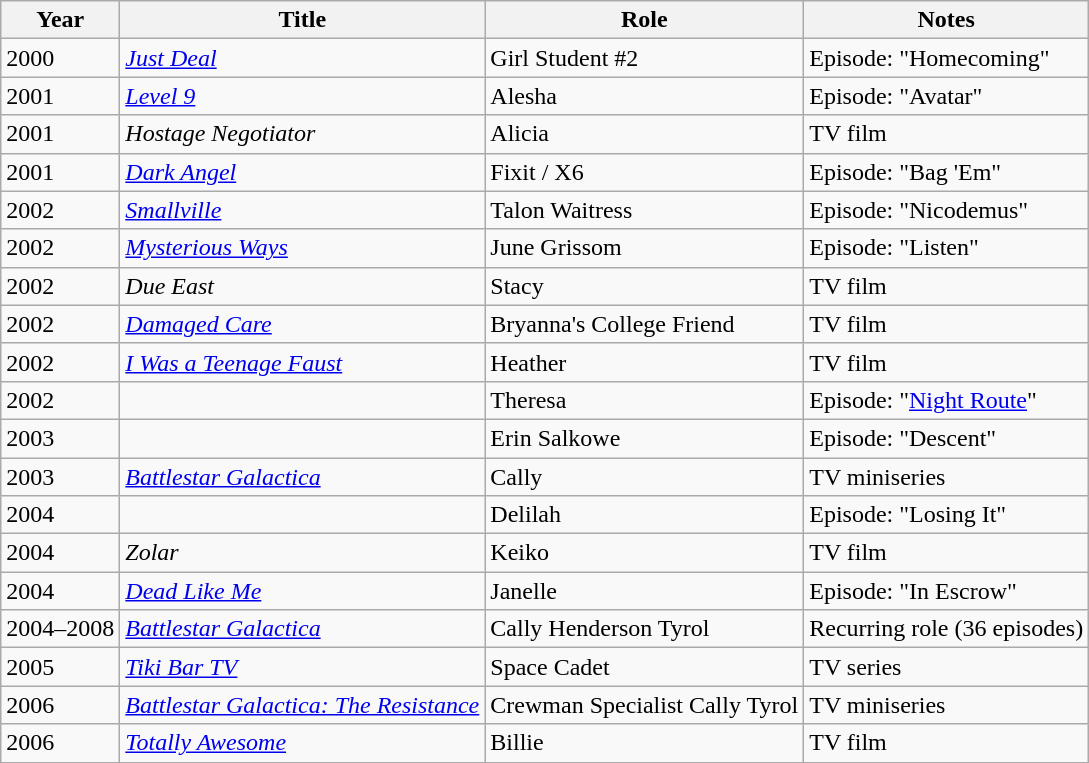<table class="wikitable sortable">
<tr>
<th>Year</th>
<th>Title</th>
<th>Role</th>
<th class="unsortable">Notes</th>
</tr>
<tr>
<td>2000</td>
<td><em><a href='#'>Just Deal</a></em></td>
<td>Girl Student #2</td>
<td>Episode: "Homecoming"</td>
</tr>
<tr>
<td>2001</td>
<td><em><a href='#'>Level 9</a></em></td>
<td>Alesha</td>
<td>Episode: "Avatar"</td>
</tr>
<tr>
<td>2001</td>
<td><em>Hostage Negotiator</em></td>
<td>Alicia</td>
<td>TV film</td>
</tr>
<tr>
<td>2001</td>
<td><em><a href='#'>Dark Angel</a></em></td>
<td>Fixit / X6</td>
<td>Episode: "Bag 'Em"</td>
</tr>
<tr>
<td>2002</td>
<td><em><a href='#'>Smallville</a></em></td>
<td>Talon Waitress</td>
<td>Episode: "Nicodemus"</td>
</tr>
<tr>
<td>2002</td>
<td><em><a href='#'>Mysterious Ways</a></em></td>
<td>June Grissom</td>
<td>Episode: "Listen"</td>
</tr>
<tr>
<td>2002</td>
<td><em>Due East</em></td>
<td>Stacy</td>
<td>TV film</td>
</tr>
<tr>
<td>2002</td>
<td><em><a href='#'>Damaged Care</a></em></td>
<td>Bryanna's College Friend</td>
<td>TV film</td>
</tr>
<tr>
<td>2002</td>
<td><em><a href='#'>I Was a Teenage Faust</a></em></td>
<td>Heather</td>
<td>TV film</td>
</tr>
<tr>
<td>2002</td>
<td><em></em></td>
<td>Theresa</td>
<td>Episode: "<a href='#'>Night Route</a>"</td>
</tr>
<tr>
<td>2003</td>
<td><em></em></td>
<td>Erin Salkowe</td>
<td>Episode: "Descent"</td>
</tr>
<tr>
<td>2003</td>
<td><em><a href='#'>Battlestar Galactica</a></em></td>
<td>Cally</td>
<td>TV miniseries</td>
</tr>
<tr>
<td>2004</td>
<td><em></em></td>
<td>Delilah</td>
<td>Episode: "Losing It"</td>
</tr>
<tr>
<td>2004</td>
<td><em>Zolar</em></td>
<td>Keiko</td>
<td>TV film</td>
</tr>
<tr>
<td>2004</td>
<td><em><a href='#'>Dead Like Me</a></em></td>
<td>Janelle</td>
<td>Episode: "In Escrow"</td>
</tr>
<tr>
<td>2004–2008</td>
<td><em><a href='#'>Battlestar Galactica</a></em></td>
<td>Cally Henderson Tyrol</td>
<td>Recurring role (36 episodes)</td>
</tr>
<tr>
<td>2005</td>
<td><em><a href='#'>Tiki Bar TV</a></em></td>
<td>Space Cadet</td>
<td>TV series</td>
</tr>
<tr>
<td>2006</td>
<td><em><a href='#'>Battlestar Galactica: The Resistance</a></em></td>
<td>Crewman Specialist Cally Tyrol</td>
<td>TV miniseries</td>
</tr>
<tr>
<td>2006</td>
<td><em><a href='#'>Totally Awesome</a></em></td>
<td>Billie</td>
<td>TV film</td>
</tr>
</table>
